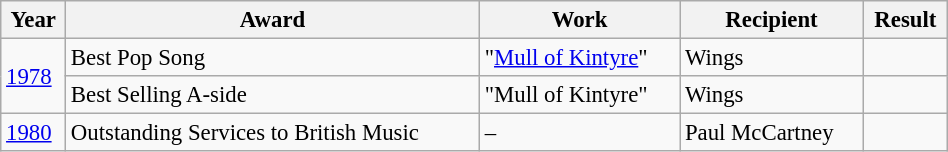<table class="wikitable sortable"  style="font-size:95%; width:50%;">
<tr>
<th>Year</th>
<th>Award</th>
<th>Work</th>
<th>Recipient</th>
<th>Result</th>
</tr>
<tr>
<td rowspan=2><a href='#'>1978</a></td>
<td>Best Pop Song</td>
<td>"<a href='#'>Mull of Kintyre</a>"</td>
<td>Wings</td>
<td></td>
</tr>
<tr>
<td>Best Selling A-side</td>
<td>"Mull of Kintyre"</td>
<td>Wings</td>
<td></td>
</tr>
<tr>
<td><a href='#'>1980</a></td>
<td>Outstanding Services to British Music</td>
<td>–</td>
<td>Paul McCartney</td>
<td></td>
</tr>
</table>
